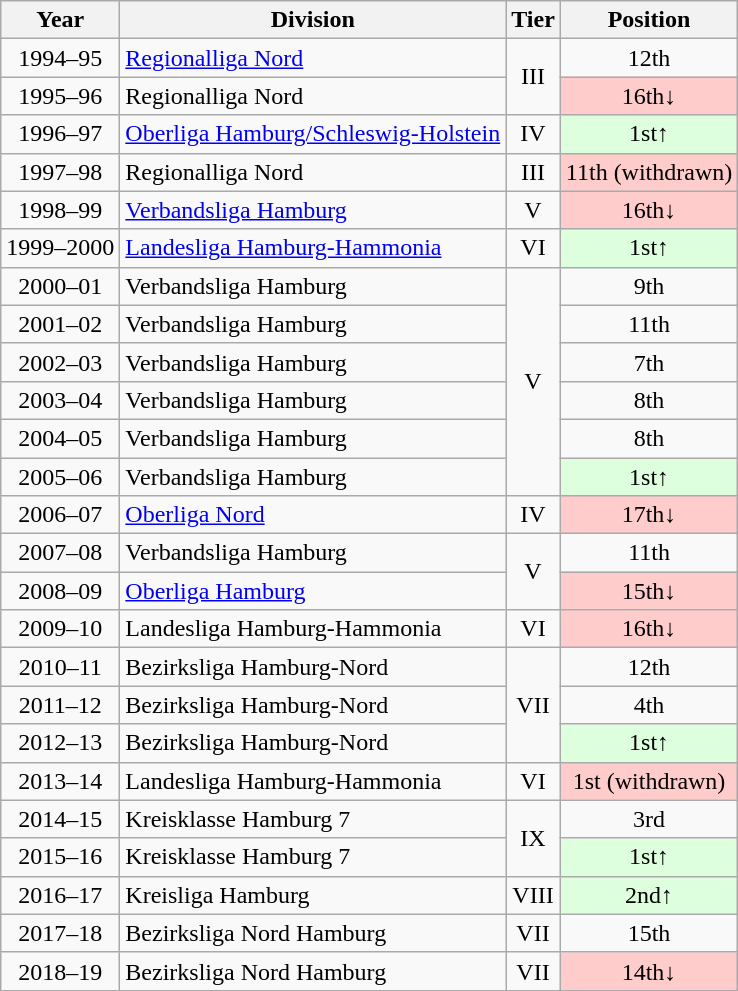<table class="wikitable">
<tr>
<th>Year</th>
<th>Division</th>
<th>Tier</th>
<th>Position</th>
</tr>
<tr align="center">
<td>1994–95</td>
<td align="left"><a href='#'>Regionalliga Nord</a></td>
<td rowspan=2>III</td>
<td>12th</td>
</tr>
<tr align="center">
<td>1995–96</td>
<td align="left">Regionalliga Nord</td>
<td style="background:#ffcccc">16th↓</td>
</tr>
<tr align="center">
<td>1996–97</td>
<td align="left"><a href='#'>Oberliga Hamburg/Schleswig-Holstein</a></td>
<td>IV</td>
<td style="background:#ddffdd">1st↑</td>
</tr>
<tr align="center">
<td>1997–98</td>
<td align="left">Regionalliga Nord</td>
<td>III</td>
<td style="background:#ffcccc">11th (withdrawn)</td>
</tr>
<tr align="center">
<td>1998–99</td>
<td align="left"><a href='#'>Verbandsliga Hamburg</a></td>
<td>V</td>
<td style="background:#ffcccc">16th↓</td>
</tr>
<tr align="center">
<td>1999–2000</td>
<td align="left"><a href='#'>Landesliga Hamburg-Hammonia</a></td>
<td>VI</td>
<td style="background:#ddffdd">1st↑</td>
</tr>
<tr align="center">
<td>2000–01</td>
<td align="left">Verbandsliga Hamburg</td>
<td rowspan=6>V</td>
<td>9th</td>
</tr>
<tr align="center">
<td>2001–02</td>
<td align="left">Verbandsliga Hamburg</td>
<td>11th</td>
</tr>
<tr align="center">
<td>2002–03</td>
<td align="left">Verbandsliga Hamburg</td>
<td>7th</td>
</tr>
<tr align="center">
<td>2003–04</td>
<td align="left">Verbandsliga Hamburg</td>
<td>8th</td>
</tr>
<tr align="center">
<td>2004–05</td>
<td align="left">Verbandsliga Hamburg</td>
<td>8th</td>
</tr>
<tr align="center">
<td>2005–06</td>
<td align="left">Verbandsliga Hamburg</td>
<td style="background:#ddffdd">1st↑</td>
</tr>
<tr align="center">
<td>2006–07</td>
<td align="left"><a href='#'>Oberliga Nord</a></td>
<td>IV</td>
<td style="background:#ffcccc">17th↓</td>
</tr>
<tr align="center">
<td>2007–08</td>
<td align="left">Verbandsliga Hamburg</td>
<td rowspan=2>V</td>
<td>11th</td>
</tr>
<tr align="center">
<td>2008–09</td>
<td align="left"><a href='#'>Oberliga Hamburg</a></td>
<td style="background:#ffcccc">15th↓</td>
</tr>
<tr align="center">
<td>2009–10</td>
<td align="left">Landesliga Hamburg-Hammonia</td>
<td>VI</td>
<td style="background:#ffcccc">16th↓</td>
</tr>
<tr align="center">
<td>2010–11</td>
<td align="left">Bezirksliga Hamburg-Nord</td>
<td rowspan=3>VII</td>
<td>12th</td>
</tr>
<tr align="center">
<td>2011–12</td>
<td align="left">Bezirksliga Hamburg-Nord</td>
<td>4th</td>
</tr>
<tr align="center">
<td>2012–13</td>
<td align="left">Bezirksliga Hamburg-Nord</td>
<td style="background:#ddffdd">1st↑</td>
</tr>
<tr align="center">
<td>2013–14</td>
<td align="left">Landesliga Hamburg-Hammonia</td>
<td>VI</td>
<td style="background:#ffcccc">1st (withdrawn)</td>
</tr>
<tr align="center">
<td>2014–15</td>
<td align="left">Kreisklasse Hamburg 7</td>
<td rowspan=2>IX</td>
<td>3rd</td>
</tr>
<tr align="center">
<td>2015–16</td>
<td align="left">Kreisklasse Hamburg 7</td>
<td style="background:#ddffdd">1st↑</td>
</tr>
<tr align="center">
<td>2016–17</td>
<td align="left">Kreisliga Hamburg</td>
<td>VIII</td>
<td style="background:#ddffdd">2nd↑</td>
</tr>
<tr align="center">
<td>2017–18</td>
<td align="left">Bezirksliga Nord Hamburg</td>
<td>VII</td>
<td>15th</td>
</tr>
<tr align="center">
<td>2018–19</td>
<td align="left">Bezirksliga Nord Hamburg</td>
<td>VII</td>
<td style="background:#ffcccc">14th↓</td>
</tr>
</table>
